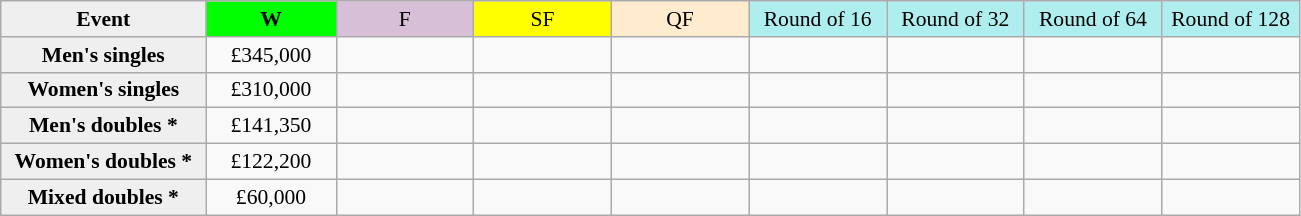<table class=wikitable style=font-size:90%;text-align:center>
<tr>
<td style="width:130px; background:#efefef;"><strong>Event</strong></td>
<td style="width:80px; background:lime;"><strong>W</strong></td>
<td style="width:85px; background:thistle;">F</td>
<td style="width:85px; background:#ff0;">SF</td>
<td style="width:85px; background:#ffebcd;">QF</td>
<td style="width:85px; background:#afeeee;">Round of 16</td>
<td style="width:85px; background:#afeeee;">Round of 32</td>
<td style="width:85px; background:#afeeee;">Round of 64</td>
<td style="width:85px; background:#afeeee;">Round of 128</td>
</tr>
<tr>
<td style="background:#efefef;"><strong>Men's singles</strong></td>
<td>£345,000</td>
<td></td>
<td></td>
<td></td>
<td></td>
<td></td>
<td></td>
<td></td>
</tr>
<tr>
<td style="background:#efefef;"><strong>Women's singles</strong></td>
<td>£310,000</td>
<td></td>
<td></td>
<td></td>
<td></td>
<td></td>
<td></td>
<td></td>
</tr>
<tr>
<td style="background:#efefef;"><strong>Men's doubles *</strong></td>
<td>£141,350</td>
<td></td>
<td></td>
<td></td>
<td></td>
<td></td>
<td></td>
<td></td>
</tr>
<tr>
<td style="background:#efefef;"><strong>Women's doubles *</strong></td>
<td>£122,200</td>
<td></td>
<td></td>
<td></td>
<td></td>
<td></td>
<td></td>
<td></td>
</tr>
<tr>
<td style="background:#efefef;"><strong>Mixed doubles *</strong></td>
<td>£60,000</td>
<td></td>
<td></td>
<td></td>
<td></td>
<td></td>
<td></td>
<td></td>
</tr>
</table>
